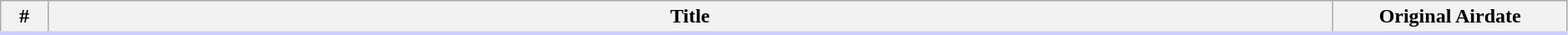<table class="wikitable" width="99%">
<tr style="border-bottom:3px solid #CCF">
<th width="3%">#</th>
<th>Title</th>
<th width="15%">Original Airdate<br>
















































</th>
</tr>
</table>
